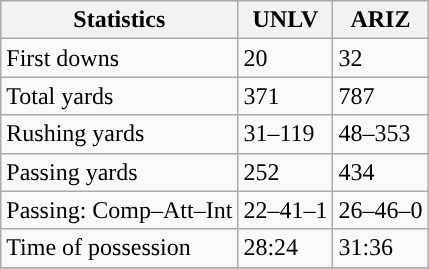<table class="wikitable" style="float: left;">
<tr>
<th>Statistics</th>
<th>UNLV</th>
<th>ARIZ</th>
</tr>
<tr>
<td>First downs</td>
<td>20</td>
<td>32</td>
</tr>
<tr>
<td>Total yards</td>
<td>371</td>
<td>787</td>
</tr>
<tr>
<td>Rushing yards</td>
<td>31–119</td>
<td>48–353</td>
</tr>
<tr>
<td>Passing yards</td>
<td>252</td>
<td>434</td>
</tr>
<tr>
<td>Passing: Comp–Att–Int</td>
<td>22–41–1</td>
<td>26–46–0</td>
</tr>
<tr>
<td>Time of possession</td>
<td>28:24</td>
<td>31:36</td>
</tr>
<tr>
</tr>
</table>
